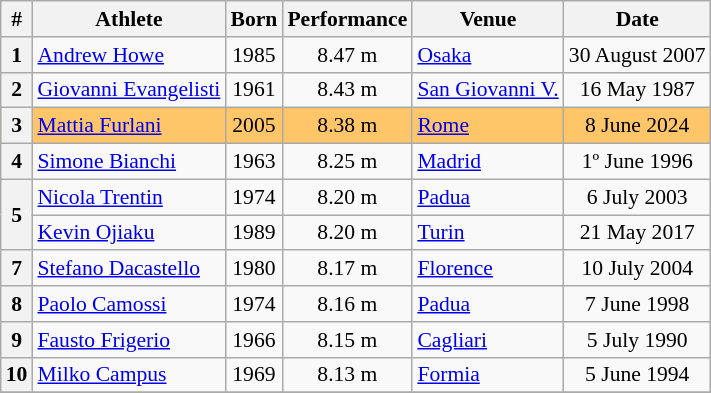<table class="wikitable" style="font-size:90%; text-align:center;">
<tr>
<th>#</th>
<th>Athlete</th>
<th>Born</th>
<th>Performance</th>
<th>Venue</th>
<th>Date</th>
</tr>
<tr>
<th>1</th>
<td align=left><a href='#'>Andrew Howe</a></td>
<td>1985</td>
<td>8.47 m</td>
<td align=left> <a href='#'>Osaka</a></td>
<td>30 August 2007</td>
</tr>
<tr>
<th>2</th>
<td align=left><a href='#'>Giovanni Evangelisti</a></td>
<td>1961</td>
<td>8.43 m</td>
<td align=left> <a href='#'>San Giovanni V.</a></td>
<td>16 May 1987</td>
</tr>
<tr bgcolor=ffc569>
<th>3</th>
<td align=left><a href='#'>Mattia Furlani</a></td>
<td>2005</td>
<td>8.38 m</td>
<td align=left> <a href='#'>Rome</a></td>
<td>8 June 2024</td>
</tr>
<tr>
<th>4</th>
<td align=left><a href='#'>Simone Bianchi</a></td>
<td>1963</td>
<td>8.25 m</td>
<td align=left> <a href='#'>Madrid</a></td>
<td>1º June 1996</td>
</tr>
<tr>
<th rowspan=2>5</th>
<td align=left><a href='#'>Nicola Trentin</a></td>
<td>1974</td>
<td>8.20 m</td>
<td align=left> <a href='#'>Padua</a></td>
<td>6 July 2003</td>
</tr>
<tr>
<td align=left><a href='#'>Kevin Ojiaku</a></td>
<td>1989</td>
<td>8.20 m</td>
<td align=left> <a href='#'>Turin</a></td>
<td>21 May 2017</td>
</tr>
<tr>
<th>7</th>
<td align=left><a href='#'>Stefano Dacastello</a></td>
<td>1980</td>
<td>8.17 m</td>
<td align=left> <a href='#'>Florence</a></td>
<td>10 July 2004</td>
</tr>
<tr>
<th>8</th>
<td align=left><a href='#'>Paolo Camossi</a></td>
<td>1974</td>
<td>8.16 m</td>
<td align=left> <a href='#'>Padua</a></td>
<td>7 June 1998</td>
</tr>
<tr>
<th>9</th>
<td align=left><a href='#'>Fausto Frigerio</a></td>
<td>1966</td>
<td>8.15 m</td>
<td align=left> <a href='#'>Cagliari</a></td>
<td>5 July 1990</td>
</tr>
<tr>
<th>10</th>
<td align=left><a href='#'>Milko Campus</a></td>
<td>1969</td>
<td>8.13 m</td>
<td align=left> <a href='#'>Formia</a></td>
<td>5 June 1994</td>
</tr>
<tr>
</tr>
</table>
